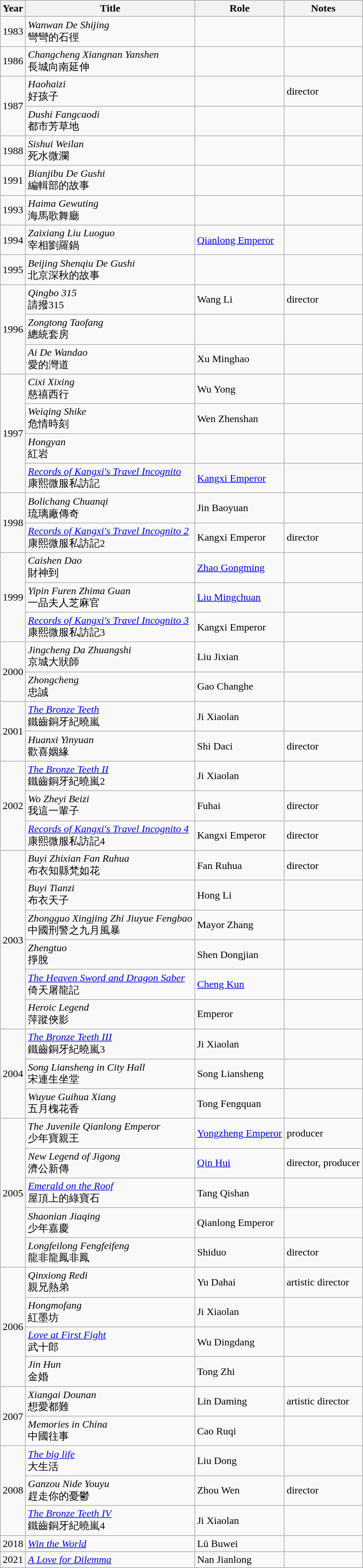<table class="wikitable">
<tr>
<th>Year</th>
<th>Title</th>
<th>Role</th>
<th>Notes</th>
</tr>
<tr>
<td>1983</td>
<td><em>Wanwan De Shijing</em><br>彎彎的石徑</td>
<td></td>
<td></td>
</tr>
<tr>
<td>1986</td>
<td><em>Changcheng Xiangnan Yanshen</em><br>長城向南延伸</td>
<td></td>
<td></td>
</tr>
<tr>
<td rowspan=2>1987</td>
<td><em>Haohaizi</em><br>好孩子</td>
<td></td>
<td>director</td>
</tr>
<tr>
<td><em>Dushi Fangcaodi</em><br>都市芳草地</td>
<td></td>
<td></td>
</tr>
<tr>
<td>1988</td>
<td><em>Sishui Weilan</em><br>死水微瀾</td>
<td></td>
<td></td>
</tr>
<tr>
<td>1991</td>
<td><em>Bianjibu De Gushi</em><br>編輯部的故事</td>
<td></td>
<td></td>
</tr>
<tr>
<td>1993</td>
<td><em>Haima Gewuting</em><br>海馬歌舞廳</td>
<td></td>
<td></td>
</tr>
<tr>
<td>1994</td>
<td><em>Zaixiang Liu Luoguo</em><br>宰相劉羅鍋</td>
<td><a href='#'>Qianlong Emperor</a></td>
<td></td>
</tr>
<tr>
<td>1995</td>
<td><em>Beijing Shenqiu De Gushi</em><br>北京深秋的故事</td>
<td></td>
<td></td>
</tr>
<tr>
<td rowspan=3>1996</td>
<td><em>Qingbo 315</em><br>請撥315</td>
<td>Wang Li</td>
<td>director</td>
</tr>
<tr>
<td><em>Zongtong Taofang</em><br>總統套房</td>
<td></td>
<td></td>
</tr>
<tr>
<td><em>Ai De Wandao</em><br>愛的灣道</td>
<td>Xu Minghao</td>
<td></td>
</tr>
<tr>
<td rowspan=4>1997</td>
<td><em>Cixi Xixing</em><br>慈禧西行</td>
<td>Wu Yong</td>
<td></td>
</tr>
<tr>
<td><em>Weiqing Shike</em><br>危情時刻</td>
<td>Wen Zhenshan</td>
<td></td>
</tr>
<tr>
<td><em>Hongyan</em><br>紅岩</td>
<td></td>
<td></td>
</tr>
<tr>
<td><em><a href='#'>Records of Kangxi's Travel Incognito</a></em><br>康熙微服私訪記</td>
<td><a href='#'>Kangxi Emperor</a></td>
<td></td>
</tr>
<tr>
<td rowspan=2>1998</td>
<td><em>Bolichang Chuanqi</em><br>琉璃廠傳奇</td>
<td>Jin Baoyuan</td>
<td></td>
</tr>
<tr>
<td><em><a href='#'>Records of Kangxi's Travel Incognito 2</a></em><br>康熙微服私訪記2</td>
<td>Kangxi Emperor</td>
<td>director</td>
</tr>
<tr>
<td rowspan=3>1999</td>
<td><em>Caishen Dao</em><br>財神到</td>
<td><a href='#'>Zhao Gongming</a></td>
<td></td>
</tr>
<tr>
<td><em>Yipin Furen Zhima Guan</em><br>一品夫人芝麻官</td>
<td><a href='#'>Liu Mingchuan</a></td>
<td></td>
</tr>
<tr>
<td><em><a href='#'>Records of Kangxi's Travel Incognito 3</a></em><br>康熙微服私訪記3</td>
<td>Kangxi Emperor</td>
<td></td>
</tr>
<tr>
<td rowspan=2>2000</td>
<td><em>Jingcheng Da Zhuangshi</em><br>京城大狀師</td>
<td>Liu Jixian</td>
<td></td>
</tr>
<tr>
<td><em>Zhongcheng</em><br>忠誠</td>
<td>Gao Changhe</td>
<td></td>
</tr>
<tr>
<td rowspan=2>2001</td>
<td><em><a href='#'>The Bronze Teeth</a></em><br>鐵齒銅牙紀曉嵐</td>
<td>Ji Xiaolan</td>
<td></td>
</tr>
<tr>
<td><em>Huanxi Yinyuan</em><br>歡喜姻緣</td>
<td>Shi Daci</td>
<td>director</td>
</tr>
<tr>
<td rowspan=3>2002</td>
<td><em><a href='#'>The Bronze Teeth II</a></em><br>鐵齒銅牙紀曉嵐2</td>
<td>Ji Xiaolan</td>
<td></td>
</tr>
<tr>
<td><em>Wo Zheyi Beizi</em><br>我這一輩子</td>
<td>Fuhai</td>
<td>director</td>
</tr>
<tr>
<td><em><a href='#'>Records of Kangxi's Travel Incognito 4</a></em><br>康熙微服私訪記4</td>
<td>Kangxi Emperor</td>
<td>director</td>
</tr>
<tr>
<td rowspan=6>2003</td>
<td><em>Buyi Zhixian Fan Ruhua</em><br>布衣知縣梵如花</td>
<td>Fan Ruhua</td>
<td>director</td>
</tr>
<tr>
<td><em>Buyi Tianzi</em><br>布衣天子</td>
<td>Hong Li</td>
<td></td>
</tr>
<tr>
<td><em>Zhongguo Xingjing Zhi Jiuyue Fengbao</em><br>中國刑警之九月風暴</td>
<td>Mayor Zhang</td>
<td></td>
</tr>
<tr>
<td><em>Zhengtuo</em><br>掙脫</td>
<td>Shen Dongjian</td>
<td></td>
</tr>
<tr>
<td><em><a href='#'>The Heaven Sword and Dragon Saber</a></em><br>倚天屠龍記</td>
<td><a href='#'>Cheng Kun</a></td>
<td></td>
</tr>
<tr>
<td><em>Heroic Legend</em><br>萍蹤俠影</td>
<td>Emperor</td>
<td></td>
</tr>
<tr>
<td rowspan=3>2004</td>
<td><em><a href='#'>The Bronze Teeth III</a></em><br>鐵齒銅牙紀曉嵐3</td>
<td>Ji Xiaolan</td>
<td></td>
</tr>
<tr>
<td><em>Song Liansheng in City Hall</em><br>宋連生坐堂</td>
<td>Song Liansheng</td>
<td></td>
</tr>
<tr>
<td><em>Wuyue Guihua Xiang</em><br>五月槐花香</td>
<td>Tong Fengquan</td>
<td></td>
</tr>
<tr>
<td rowspan=5>2005</td>
<td><em>The Juvenile Qianlong Emperor</em><br>少年寶親王</td>
<td><a href='#'>Yongzheng Emperor</a></td>
<td>producer</td>
</tr>
<tr>
<td><em>New Legend of Jigong</em><br>濟公新傳</td>
<td><a href='#'>Qin Hui</a></td>
<td>director, producer</td>
</tr>
<tr>
<td><em><a href='#'>Emerald on the Roof</a></em><br>屋頂上的綠寶石</td>
<td>Tang Qishan</td>
<td></td>
</tr>
<tr>
<td><em>Shaonian Jiaqing</em><br>少年嘉慶</td>
<td>Qianlong Emperor</td>
<td></td>
</tr>
<tr>
<td><em>Longfeilong Fengfeifeng</em><br>龍非龍鳳非鳳</td>
<td>Shiduo</td>
<td>director</td>
</tr>
<tr>
<td rowspan=4>2006</td>
<td><em>Qinxiong Redi</em><br>親兄熱弟</td>
<td>Yu Dahai</td>
<td>artistic director</td>
</tr>
<tr>
<td><em>Hongmofang</em><br>紅墨坊</td>
<td>Ji Xiaolan</td>
<td></td>
</tr>
<tr>
<td><em><a href='#'>Love at First Fight</a></em><br>武十郎</td>
<td>Wu Dingdang</td>
<td></td>
</tr>
<tr>
<td><em>Jin Hun</em><br>金婚</td>
<td>Tong Zhi</td>
<td></td>
</tr>
<tr>
<td rowspan=2>2007</td>
<td><em>Xiangai Dounan</em><br>想愛都難</td>
<td>Lin Daming</td>
<td>artistic director</td>
</tr>
<tr>
<td><em>Memories in China</em><br>中國往事</td>
<td>Cao Ruqi</td>
<td></td>
</tr>
<tr>
<td rowspan=3>2008</td>
<td><em><a href='#'>The big life</a></em><br>大生活</td>
<td>Liu Dong</td>
<td></td>
</tr>
<tr>
<td><em>Ganzou Nide Youyu</em><br>趕走你的憂鬱</td>
<td>Zhou Wen</td>
<td>director</td>
</tr>
<tr>
<td><em><a href='#'>The Bronze Teeth IV</a></em><br>鐵齒銅牙紀曉嵐4</td>
<td>Ji Xiaolan</td>
<td></td>
</tr>
<tr>
<td>2018</td>
<td><em><a href='#'>Win the World</a></em></td>
<td>Lü Buwei</td>
<td></td>
</tr>
<tr>
<td>2021</td>
<td><em><a href='#'>A Love for Dilemma</a></em></td>
<td>Nan Jianlong</td>
<td></td>
</tr>
</table>
